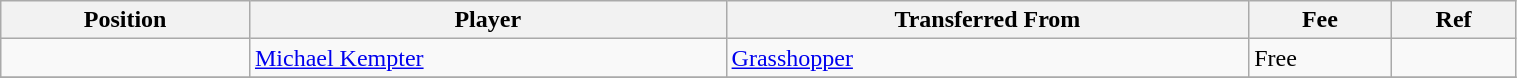<table class="wikitable sortable" style="width:80%; text-align:center; font-size:100%; text-align:left;">
<tr>
<th>Position</th>
<th>Player</th>
<th>Transferred From</th>
<th>Fee</th>
<th>Ref</th>
</tr>
<tr>
<td></td>
<td> <a href='#'>Michael Kempter</a></td>
<td> <a href='#'>Grasshopper</a></td>
<td>Free</td>
<td></td>
</tr>
<tr>
</tr>
</table>
